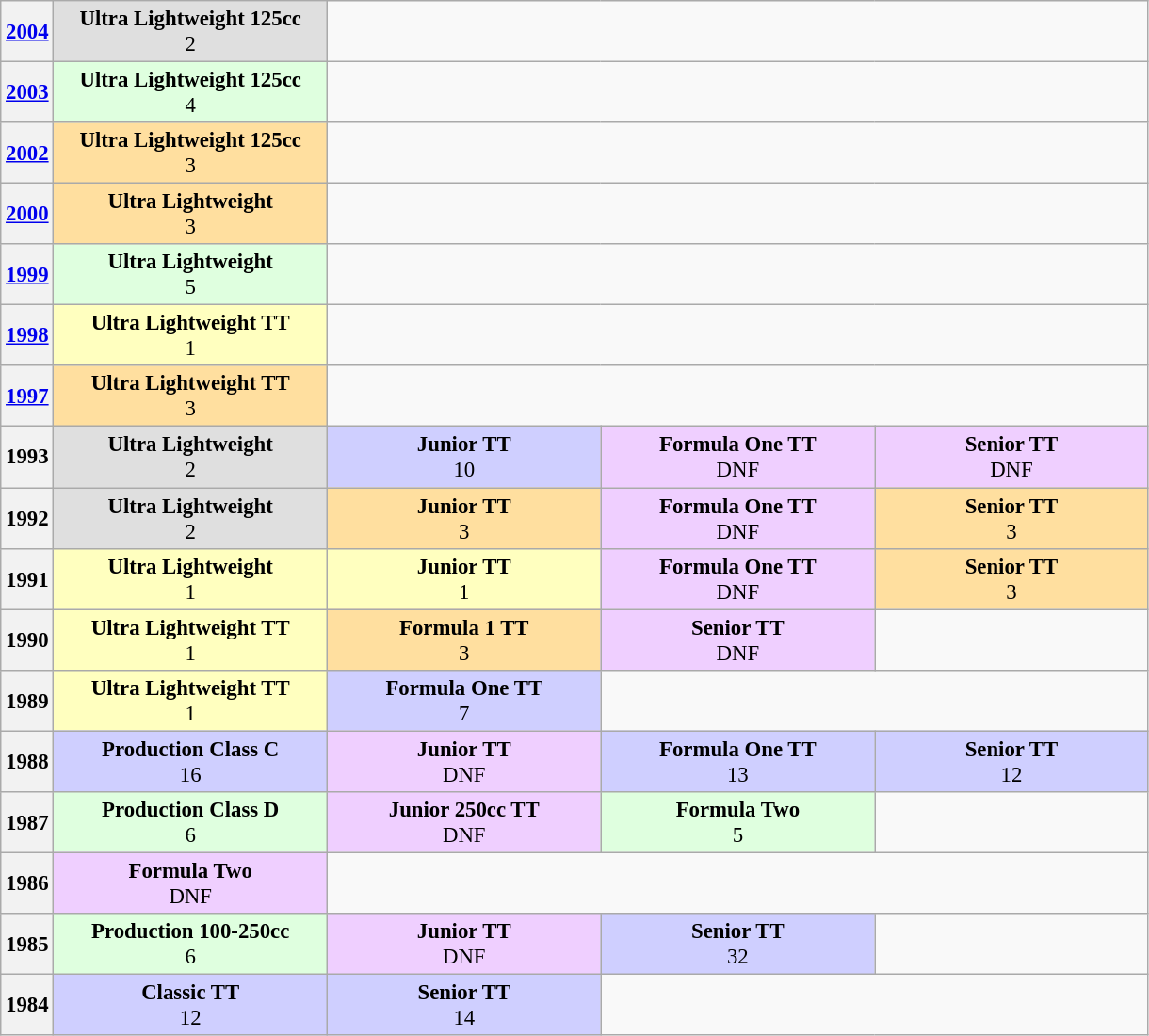<table class="wikitable" style="font-size: 95%;">
<tr>
<th><a href='#'>2004</a></th>
<td style="text-align:center; background:#dfdfdf; width:140pt;"><strong>Ultra Lightweight 125cc</strong><br>2</td>
<td colspan=3></td>
</tr>
<tr>
<th><a href='#'>2003</a></th>
<td style="text-align:center; background:#dfffdf; width:140pt;"><strong>Ultra Lightweight 125cc</strong><br>4</td>
<td colspan=3></td>
</tr>
<tr>
<th><a href='#'>2002</a></th>
<td style="text-align:center; background:#ffdf9f; width:140pt;"><strong>Ultra Lightweight 125cc</strong><br>3</td>
<td colspan=3></td>
</tr>
<tr>
<th><a href='#'>2000</a></th>
<td style="text-align:center; background:#ffdf9f; width:140pt;"><strong>Ultra Lightweight</strong><br>3</td>
<td colspan=3></td>
</tr>
<tr>
<th><a href='#'>1999</a></th>
<td style="text-align:center; background:#dfffdf; width:140pt;"><strong>Ultra Lightweight</strong><br>5</td>
<td colspan=3></td>
</tr>
<tr>
<th><a href='#'>1998</a></th>
<td style="text-align:center; background:#ffffbf; width:140pt;"><strong>Ultra Lightweight TT</strong><br>1</td>
<td colspan=3></td>
</tr>
<tr>
<th><a href='#'>1997</a></th>
<td style="text-align:center; background:#ffdf9f; width:140pt;"><strong>Ultra Lightweight TT</strong><br>3</td>
<td colspan=3></td>
</tr>
<tr>
<th>1993</th>
<td style="text-align:center; background:#dfdfdf; width:140pt;"><strong>Ultra Lightweight</strong><br>2</td>
<td style="text-align:center; background:#cfcfff; width:140pt;"><strong>Junior TT</strong><br>10</td>
<td style="text-align:center; background:#efcfff; width:140pt;"><strong>Formula One TT</strong><br>DNF</td>
<td style="text-align:center; background:#efcfff; width:140pt;"><strong>Senior TT</strong><br>DNF</td>
</tr>
<tr>
<th>1992</th>
<td style="text-align:center; background:#dfdfdf; width:140pt;"><strong>Ultra Lightweight</strong><br>2</td>
<td style="text-align:center; background:#ffdf9f; width:140pt;"><strong>Junior TT</strong><br>3</td>
<td style="text-align:center; background:#efcfff; width:140pt;"><strong>Formula One TT</strong><br>DNF</td>
<td style="text-align:center; background:#ffdf9f; width:140pt;"><strong>Senior TT</strong><br>3</td>
</tr>
<tr>
<th>1991</th>
<td style="text-align:center; background:#ffffbf; width:140pt;"><strong>Ultra Lightweight</strong><br>1</td>
<td style="text-align:center; background:#ffffbf; width:140pt;"><strong>Junior TT</strong><br>1</td>
<td style="text-align:center; background:#efcfff; width:140pt;"><strong>Formula One TT</strong><br>DNF</td>
<td style="text-align:center; background:#ffdf9f; width:140pt;"><strong>Senior TT</strong><br>3</td>
</tr>
<tr>
<th>1990</th>
<td style="text-align:center; background:#ffffbf; width:140pt;"><strong>Ultra Lightweight TT</strong><br>1</td>
<td style="text-align:center; background:#ffdf9f; width:140pt;"><strong>Formula 1 TT</strong><br>3</td>
<td style="text-align:center; background:#efcfff; width:140pt;"><strong>Senior TT</strong><br>DNF</td>
<td colspan=2></td>
</tr>
<tr>
<th>1989</th>
<td style="text-align:center; background:#ffffbf; width:140pt;"><strong>Ultra Lightweight TT</strong><br>1</td>
<td style="text-align:center; background:#cfcfff; width:140pt;"><strong>Formula One TT</strong><br>7</td>
<td colspan=2></td>
</tr>
<tr>
<th>1988</th>
<td style="text-align:center; background:#cfcfff; width:140pt;"><strong>Production Class C</strong><br>16</td>
<td style="text-align:center; background:#efcfff; width:140pt;"><strong>Junior TT</strong><br>DNF</td>
<td style="text-align:center; background:#cfcfff; width:140pt;"><strong>Formula One TT</strong><br>13</td>
<td style="text-align:center; background:#cfcfff; width:140pt;"><strong>Senior TT</strong><br>12</td>
</tr>
<tr>
<th>1987</th>
<td style="text-align:center; background:#dfffdf; width:140pt;"><strong>Production Class D</strong><br>6</td>
<td style="text-align:center; background:#efcfff; width:140pt;"><strong>Junior 250cc TT</strong><br>DNF</td>
<td style="text-align:center; background:#dfffdf; width:140pt;"><strong>Formula Two</strong><br>5</td>
<td></td>
</tr>
<tr>
<th>1986</th>
<td style="text-align:center; background:#efcfff; width:140pt;"><strong>Formula Two</strong><br>DNF</td>
<td colspan=3></td>
</tr>
<tr>
<th>1985</th>
<td style="text-align:center; background:#dfffdf; width:140pt;"><strong>Production 100-250cc</strong><br>6</td>
<td style="text-align:center; background:#efcfff; width:140pt;"><strong>Junior TT</strong><br>DNF</td>
<td style="text-align:center; background:#cfcfff; width:140pt;"><strong>Senior TT</strong><br>32</td>
<td></td>
</tr>
<tr>
<th>1984</th>
<td style="text-align:center; background:#cfcfff; width:140pt;"><strong>Classic TT</strong><br>12</td>
<td style="text-align:center; background:#cfcfff; width:140pt;"><strong>Senior TT</strong><br>14</td>
<td colspan=2></td>
</tr>
</table>
